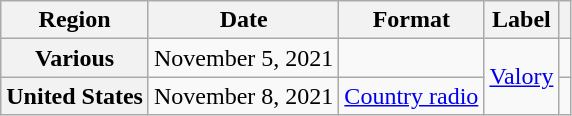<table class="wikitable plainrowheaders">
<tr>
<th scope="col">Region</th>
<th scope="col">Date</th>
<th scope="col">Format</th>
<th scope="col">Label</th>
<th scope="col"></th>
</tr>
<tr>
<th scope="row">Various</th>
<td>November 5, 2021</td>
<td></td>
<td rowspan="2"><a href='#'>Valory</a></td>
<td></td>
</tr>
<tr>
<th scope="row">United States</th>
<td>November 8, 2021</td>
<td><a href='#'>Country radio</a></td>
<td></td>
</tr>
</table>
